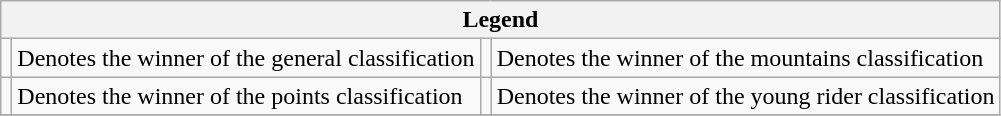<table class="wikitable">
<tr>
<th colspan="4">Legend</th>
</tr>
<tr>
<td></td>
<td>Denotes the winner of the general classification</td>
<td></td>
<td>Denotes the winner of the mountains classification</td>
</tr>
<tr>
<td></td>
<td>Denotes the winner of the points classification</td>
<td></td>
<td>Denotes the winner of the young rider classification</td>
</tr>
<tr>
</tr>
</table>
